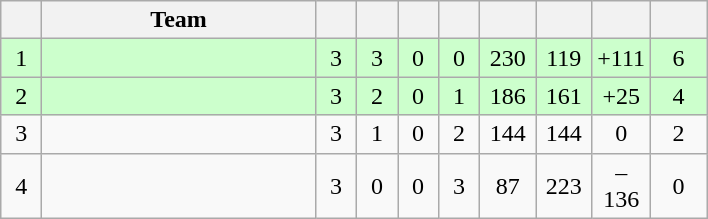<table class=wikitable style=text-align:center>
<tr>
<th width=20 abbr=Position></th>
<th width=175>Team</th>
<th width=20 abbr=Played></th>
<th width=20 abbr=Won></th>
<th width=20 abbr=Drawn></th>
<th width=20 abbr=Lost></th>
<th width=30 abbr=Goal for></th>
<th width=30 abbr=Goal against></th>
<th width=30 abbr=Goal difference></th>
<th width=30 abbr=Points></th>
</tr>
<tr bgcolor=#CCFFCC>
<td>1</td>
<td align=left></td>
<td>3</td>
<td>3</td>
<td>0</td>
<td>0</td>
<td>230</td>
<td>119</td>
<td>+111</td>
<td>6</td>
</tr>
<tr bgcolor=#CCFFCC>
<td>2</td>
<td align=left></td>
<td>3</td>
<td>2</td>
<td>0</td>
<td>1</td>
<td>186</td>
<td>161</td>
<td>+25</td>
<td>4</td>
</tr>
<tr>
<td>3</td>
<td align=left></td>
<td>3</td>
<td>1</td>
<td>0</td>
<td>2</td>
<td>144</td>
<td>144</td>
<td>0</td>
<td>2</td>
</tr>
<tr>
<td>4</td>
<td align=left></td>
<td>3</td>
<td>0</td>
<td>0</td>
<td>3</td>
<td>87</td>
<td>223</td>
<td>–136</td>
<td>0</td>
</tr>
</table>
